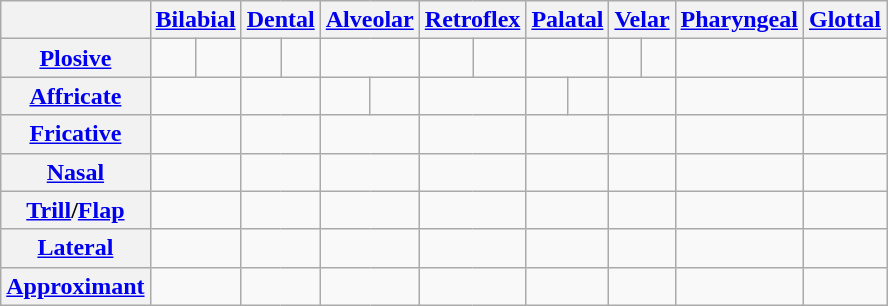<table class="wikitable">
<tr>
<th></th>
<th colspan="2"><a href='#'>Bilabial</a></th>
<th colspan="2"><a href='#'>Dental</a></th>
<th colspan="2"><a href='#'>Alveolar</a></th>
<th colspan="2"><a href='#'>Retroflex</a></th>
<th colspan="2"><a href='#'>Palatal</a></th>
<th colspan="2"><a href='#'>Velar</a></th>
<th><a href='#'>Pharyngeal</a></th>
<th><a href='#'>Glottal</a></th>
</tr>
<tr align="center">
<th><a href='#'>Plosive</a></th>
<td><br></td>
<td><br></td>
<td><br></td>
<td><br></td>
<td colspan="2"></td>
<td><br></td>
<td><br></td>
<td colspan="2"></td>
<td><br></td>
<td><br></td>
<td></td>
<td></td>
</tr>
<tr align="center">
<th><a href='#'>Affricate</a></th>
<td colspan="2"></td>
<td colspan="2"></td>
<td><br></td>
<td><br></td>
<td colspan="2"></td>
<td><br></td>
<td><br></td>
<td colspan="2"></td>
<td></td>
<td></td>
</tr>
<tr align="center">
<th><a href='#'>Fricative</a></th>
<td colspan="2"></td>
<td colspan="2"></td>
<td colspan="2"></td>
<td colspan="2"></td>
<td colspan="2"></td>
<td colspan="2"></td>
<td></td>
<td></td>
</tr>
<tr align="center">
<th><a href='#'>Nasal</a></th>
<td colspan="2"></td>
<td colspan="2"></td>
<td colspan="2"></td>
<td colspan="2"></td>
<td colspan="2"></td>
<td colspan="2"></td>
<td></td>
<td></td>
</tr>
<tr align="center">
<th><a href='#'>Trill</a>/<a href='#'>Flap</a></th>
<td colspan="2"></td>
<td colspan="2"></td>
<td colspan="2"></td>
<td colspan="2"></td>
<td colspan="2"></td>
<td colspan="2"></td>
<td></td>
<td></td>
</tr>
<tr align="center">
<th><a href='#'>Lateral</a></th>
<td colspan="2"></td>
<td colspan="2"></td>
<td colspan="2"></td>
<td colspan="2"></td>
<td colspan="2"></td>
<td colspan="2"></td>
<td></td>
<td></td>
</tr>
<tr align="center">
<th><a href='#'>Approximant</a></th>
<td colspan="2"></td>
<td colspan="2"></td>
<td colspan="2"></td>
<td colspan="2"></td>
<td colspan="2"></td>
<td colspan="2"></td>
<td></td>
<td></td>
</tr>
</table>
